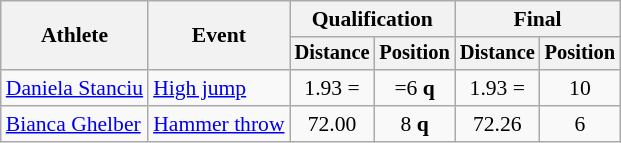<table class="wikitable" style="font-size:90%">
<tr>
<th rowspan="2">Athlete</th>
<th rowspan="2">Event</th>
<th colspan="2">Qualification</th>
<th colspan="2">Final</th>
</tr>
<tr style="font-size:95%">
<th>Distance</th>
<th>Position</th>
<th>Distance</th>
<th>Position</th>
</tr>
<tr align="center">
<td align="left"><a href='#'>Daniela Stanciu</a></td>
<td align="left"><a href='#'>High jump</a></td>
<td>1.93 =</td>
<td>=6 <strong>q</strong></td>
<td>1.93 =</td>
<td>10</td>
</tr>
<tr align="center">
<td align="left"><a href='#'>Bianca Ghelber</a></td>
<td align="left"><a href='#'>Hammer throw</a></td>
<td>72.00</td>
<td>8 <strong>q</strong></td>
<td>72.26</td>
<td>6</td>
</tr>
</table>
